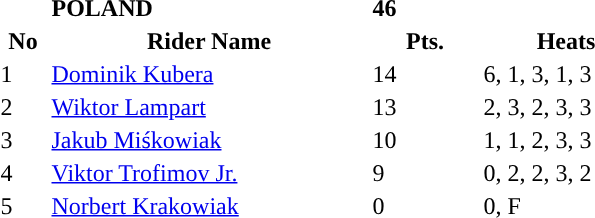<table class="toccolours">
<tr>
<td></td>
<td><strong>POLAND</strong></td>
<td><strong>46</strong></td>
</tr>
<tr style="background-color:">
<th width=30px>No</th>
<th width=210px>Rider Name</th>
<th width=70px>Pts.</th>
<th width=110px>Heats</th>
</tr>
<tr style="background-color:">
<td>1</td>
<td><a href='#'>Dominik Kubera</a></td>
<td>14</td>
<td>6, 1, 3, 1, 3</td>
</tr>
<tr style="background-color:">
<td>2</td>
<td><a href='#'>Wiktor Lampart</a></td>
<td>13</td>
<td>2, 3, 2, 3, 3</td>
</tr>
<tr style="background-color:">
<td>3</td>
<td><a href='#'>Jakub Miśkowiak</a></td>
<td>10</td>
<td>1, 1, 2, 3, 3</td>
</tr>
<tr style="background-color:">
<td>4</td>
<td><a href='#'>Viktor Trofimov Jr.</a></td>
<td>9</td>
<td>0, 2, 2, 3, 2</td>
</tr>
<tr style="background-color:">
<td>5</td>
<td><a href='#'>Norbert Krakowiak</a></td>
<td>0</td>
<td>0, F</td>
</tr>
</table>
